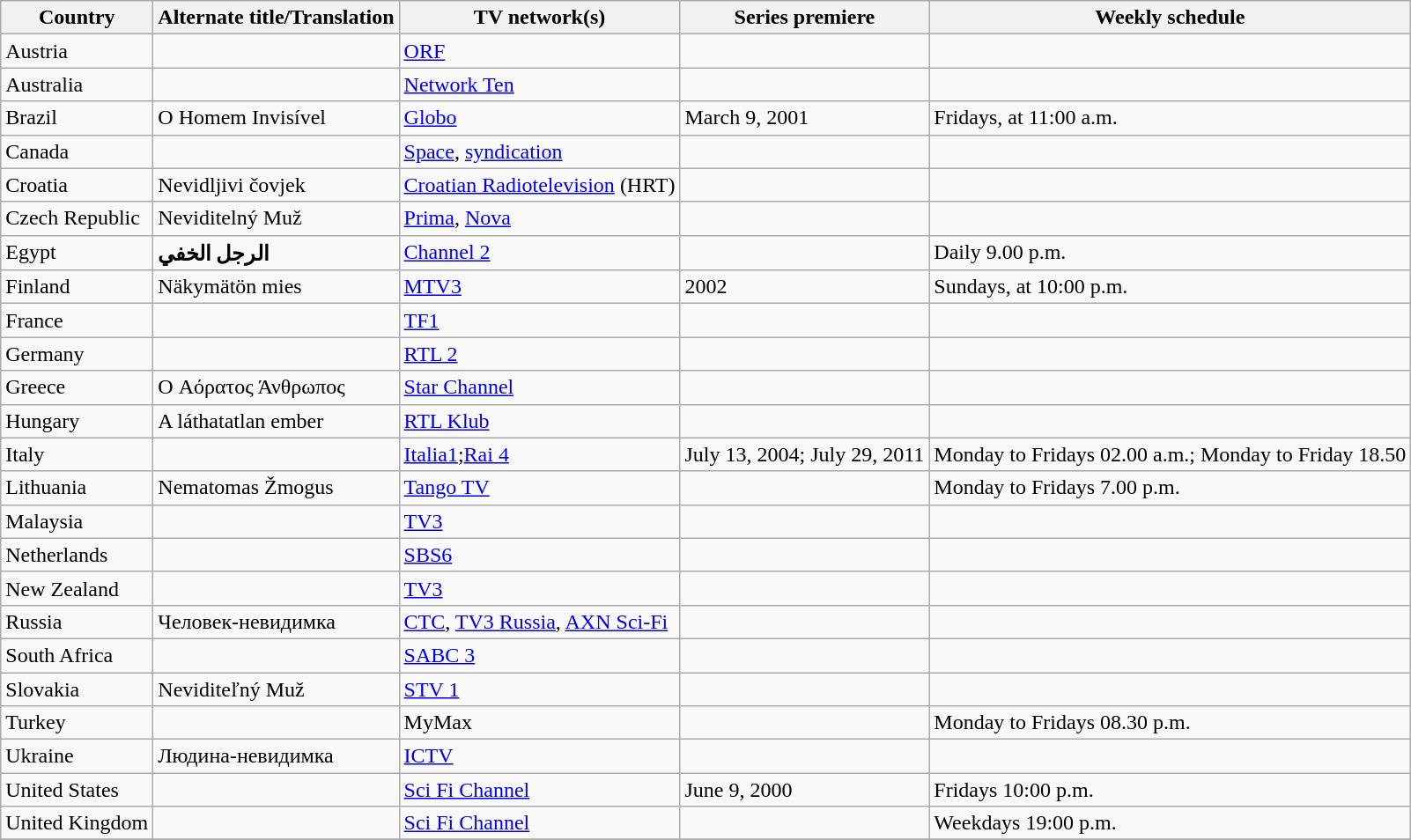<table class="wikitable">
<tr>
<th>Country</th>
<th>Alternate title/Translation</th>
<th>TV network(s)</th>
<th>Series premiere</th>
<th>Weekly schedule</th>
</tr>
<tr>
<td> Austria</td>
<td></td>
<td><a href='#'>ORF</a></td>
<td></td>
<td></td>
</tr>
<tr>
<td> Australia</td>
<td></td>
<td><a href='#'>Network Ten</a></td>
<td></td>
<td></td>
</tr>
<tr>
<td> Brazil</td>
<td>O Homem Invisível</td>
<td><a href='#'>Globo</a></td>
<td>March 9, 2001</td>
<td>Fridays, at 11:00 a.m.</td>
</tr>
<tr>
<td> Canada</td>
<td></td>
<td><a href='#'>Space</a>, <a href='#'>syndication</a></td>
<td></td>
<td></td>
</tr>
<tr>
<td> Croatia</td>
<td>Nevidljivi čovjek</td>
<td><a href='#'>Croatian Radiotelevision</a> (HRT)</td>
<td></td>
<td></td>
</tr>
<tr>
<td> Czech Republic</td>
<td>Neviditelný Muž</td>
<td><a href='#'>Prima</a>, <a href='#'>Nova</a></td>
<td></td>
<td></td>
</tr>
<tr>
<td> Egypt</td>
<td><strong>الرجل الخفي</strong></td>
<td><a href='#'>Channel 2</a></td>
<td></td>
<td>Daily 9.00 p.m.</td>
</tr>
<tr>
<td> Finland</td>
<td>Näkymätön mies</td>
<td><a href='#'>MTV3</a></td>
<td>2002</td>
<td>Sundays, at 10:00 p.m.</td>
</tr>
<tr>
<td> France</td>
<td></td>
<td><a href='#'>TF1</a></td>
<td></td>
<td></td>
</tr>
<tr>
<td> Germany</td>
<td></td>
<td><a href='#'>RTL 2</a></td>
<td></td>
<td></td>
</tr>
<tr>
<td> Greece</td>
<td>O Αόρατος Άνθρωπος</td>
<td><a href='#'>Star Channel</a></td>
<td></td>
<td></td>
</tr>
<tr>
<td> Hungary</td>
<td>A láthatatlan ember</td>
<td><a href='#'>RTL Klub</a></td>
<td></td>
<td></td>
</tr>
<tr>
<td> Italy</td>
<td></td>
<td><a href='#'>Italia1</a>;<a href='#'>Rai 4</a></td>
<td>July 13, 2004; July 29, 2011</td>
<td>Monday to Fridays 02.00 a.m.; Monday to Friday 18.50</td>
</tr>
<tr>
<td> Lithuania</td>
<td>Nematomas Žmogus</td>
<td><a href='#'>Tango TV</a></td>
<td></td>
<td>Monday to Fridays 7.00 p.m.</td>
</tr>
<tr>
<td> Malaysia</td>
<td></td>
<td><a href='#'>TV3</a></td>
<td></td>
<td></td>
</tr>
<tr>
<td> Netherlands</td>
<td></td>
<td><a href='#'>SBS6</a></td>
<td></td>
<td></td>
</tr>
<tr>
<td> New Zealand</td>
<td></td>
<td><a href='#'>TV3</a></td>
<td></td>
<td></td>
</tr>
<tr>
<td> Russia</td>
<td>Человек-невидимка</td>
<td><a href='#'>CTC</a>, <a href='#'>TV3 Russia</a>, <a href='#'>AXN Sci-Fi</a></td>
<td></td>
<td></td>
</tr>
<tr>
<td> South Africa</td>
<td></td>
<td><a href='#'>SABC 3</a></td>
<td></td>
<td></td>
</tr>
<tr>
<td> Slovakia</td>
<td>Neviditeľný Muž</td>
<td><a href='#'>STV 1</a></td>
<td></td>
<td></td>
</tr>
<tr>
<td> Turkey</td>
<td></td>
<td>MyMax</td>
<td></td>
<td>Monday to Fridays 08.30 p.m.</td>
</tr>
<tr>
<td> Ukraine</td>
<td>Людина-невидимка</td>
<td><a href='#'>ICTV</a></td>
<td></td>
<td></td>
</tr>
<tr>
<td> United States</td>
<td></td>
<td><a href='#'>Sci Fi Channel</a></td>
<td>June 9, 2000</td>
<td>Fridays 10:00 p.m.</td>
</tr>
<tr>
<td> United Kingdom</td>
<td></td>
<td><a href='#'>Sci Fi Channel</a></td>
<td></td>
<td>Weekdays 19:00 p.m.</td>
</tr>
<tr>
</tr>
</table>
